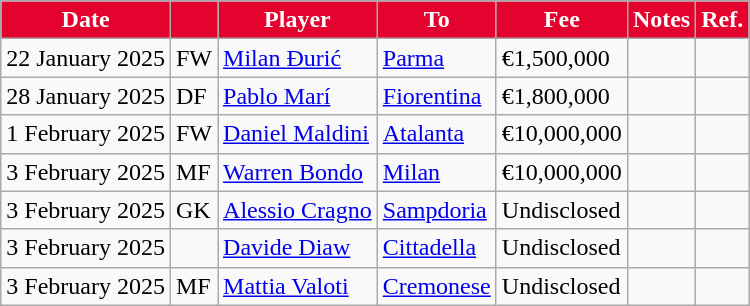<table class="wikitable plainrowheaders">
<tr>
<th style="background:#E4022E; color:white; text-align:center;">Date</th>
<th style="background:#E4022E; color:white; text-align:center;"></th>
<th style="background:#E4022E; color:white; text-align:center;">Player</th>
<th style="background:#E4022E; color:white; text-align:center;">To</th>
<th style="background:#E4022E; color:white; text-align:center;">Fee</th>
<th style="background:#E4022E; color:white; text-align:center;">Notes</th>
<th style="background:#E4022E; color:white; text-align:center;">Ref.</th>
</tr>
<tr>
<td>22 January 2025</td>
<td>FW</td>
<td> <a href='#'>Milan Đurić</a></td>
<td> <a href='#'>Parma</a></td>
<td>€1,500,000</td>
<td></td>
<td></td>
</tr>
<tr>
<td>28 January 2025</td>
<td>DF</td>
<td> <a href='#'>Pablo Marí</a></td>
<td> <a href='#'>Fiorentina</a></td>
<td>€1,800,000</td>
<td></td>
<td></td>
</tr>
<tr>
<td>1 February 2025</td>
<td>FW</td>
<td> <a href='#'>Daniel Maldini</a></td>
<td> <a href='#'>Atalanta</a></td>
<td>€10,000,000</td>
<td></td>
<td></td>
</tr>
<tr>
<td>3 February 2025</td>
<td>MF</td>
<td> <a href='#'>Warren Bondo</a></td>
<td> <a href='#'>Milan</a></td>
<td>€10,000,000</td>
<td></td>
<td></td>
</tr>
<tr>
<td>3 February 2025</td>
<td>GK</td>
<td> <a href='#'>Alessio Cragno</a></td>
<td> <a href='#'>Sampdoria</a></td>
<td>Undisclosed</td>
<td></td>
<td></td>
</tr>
<tr>
<td>3 February 2025</td>
<td></td>
<td> <a href='#'>Davide Diaw</a></td>
<td> <a href='#'>Cittadella</a></td>
<td>Undisclosed</td>
<td></td>
<td></td>
</tr>
<tr>
<td>3 February 2025</td>
<td>MF</td>
<td> <a href='#'>Mattia Valoti</a></td>
<td> <a href='#'>Cremonese</a></td>
<td>Undisclosed</td>
<td></td>
<td></td>
</tr>
</table>
